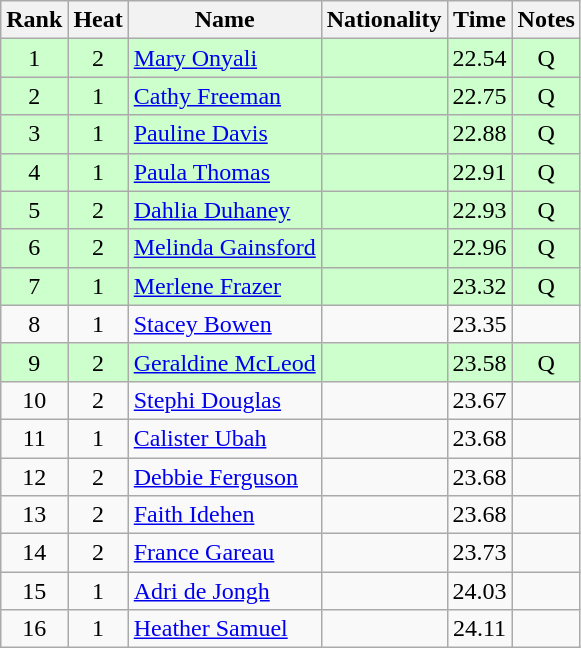<table class="wikitable sortable" style="text-align:center">
<tr>
<th>Rank</th>
<th>Heat</th>
<th>Name</th>
<th>Nationality</th>
<th>Time</th>
<th>Notes</th>
</tr>
<tr bgcolor=ccffcc>
<td>1</td>
<td>2</td>
<td align=left><a href='#'>Mary Onyali</a></td>
<td align=left></td>
<td>22.54</td>
<td>Q</td>
</tr>
<tr bgcolor=ccffcc>
<td>2</td>
<td>1</td>
<td align=left><a href='#'>Cathy Freeman</a></td>
<td align=left></td>
<td>22.75</td>
<td>Q</td>
</tr>
<tr bgcolor=ccffcc>
<td>3</td>
<td>1</td>
<td align=left><a href='#'>Pauline Davis</a></td>
<td align=left></td>
<td>22.88</td>
<td>Q</td>
</tr>
<tr bgcolor=ccffcc>
<td>4</td>
<td>1</td>
<td align=left><a href='#'>Paula Thomas</a></td>
<td align=left></td>
<td>22.91</td>
<td>Q</td>
</tr>
<tr bgcolor=ccffcc>
<td>5</td>
<td>2</td>
<td align=left><a href='#'>Dahlia Duhaney</a></td>
<td align=left></td>
<td>22.93</td>
<td>Q</td>
</tr>
<tr bgcolor=ccffcc>
<td>6</td>
<td>2</td>
<td align=left><a href='#'>Melinda Gainsford</a></td>
<td align=left></td>
<td>22.96</td>
<td>Q</td>
</tr>
<tr bgcolor=ccffcc>
<td>7</td>
<td>1</td>
<td align=left><a href='#'>Merlene Frazer</a></td>
<td align=left></td>
<td>23.32</td>
<td>Q</td>
</tr>
<tr>
<td>8</td>
<td>1</td>
<td align=left><a href='#'>Stacey Bowen</a></td>
<td align=left></td>
<td>23.35</td>
<td></td>
</tr>
<tr bgcolor=ccffcc>
<td>9</td>
<td>2</td>
<td align=left><a href='#'>Geraldine McLeod</a></td>
<td align=left></td>
<td>23.58</td>
<td>Q</td>
</tr>
<tr>
<td>10</td>
<td>2</td>
<td align=left><a href='#'>Stephi Douglas</a></td>
<td align=left></td>
<td>23.67</td>
<td></td>
</tr>
<tr>
<td>11</td>
<td>1</td>
<td align=left><a href='#'>Calister Ubah</a></td>
<td align=left></td>
<td>23.68</td>
<td></td>
</tr>
<tr>
<td>12</td>
<td>2</td>
<td align=left><a href='#'>Debbie Ferguson</a></td>
<td align=left></td>
<td>23.68</td>
<td></td>
</tr>
<tr>
<td>13</td>
<td>2</td>
<td align=left><a href='#'>Faith Idehen</a></td>
<td align=left></td>
<td>23.68</td>
<td></td>
</tr>
<tr>
<td>14</td>
<td>2</td>
<td align=left><a href='#'>France Gareau</a></td>
<td align=left></td>
<td>23.73</td>
<td></td>
</tr>
<tr>
<td>15</td>
<td>1</td>
<td align=left><a href='#'>Adri de Jongh</a></td>
<td align=left></td>
<td>24.03</td>
<td></td>
</tr>
<tr>
<td>16</td>
<td>1</td>
<td align=left><a href='#'>Heather Samuel</a></td>
<td align=left></td>
<td>24.11</td>
<td></td>
</tr>
</table>
